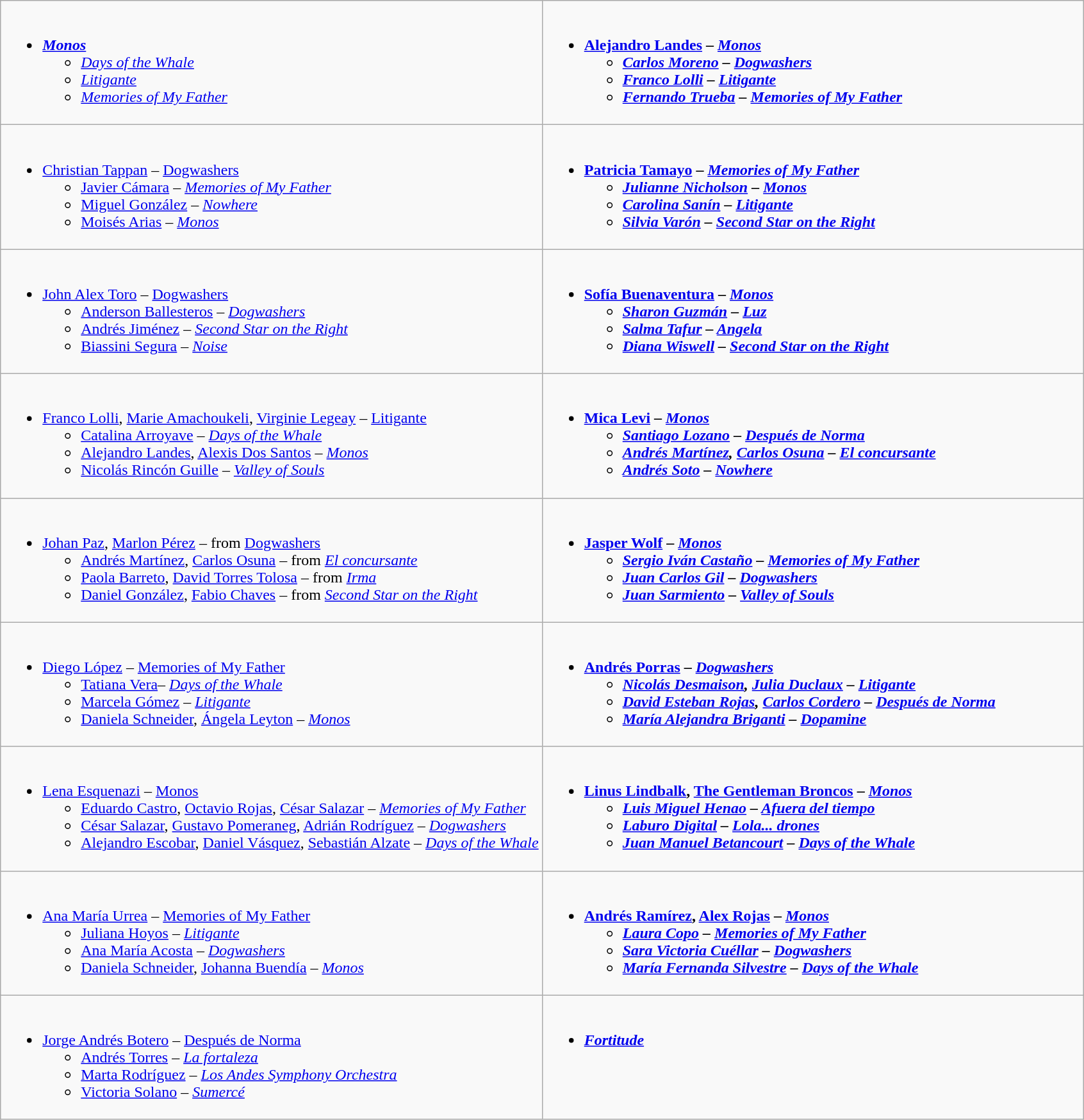<table class=wikitable>
<tr>
<td valign="top" width="50%"><br><ul><li><strong><em><a href='#'>Monos</a></em></strong><ul><li><em><a href='#'>Days of the Whale</a></em></li><li><em><a href='#'>Litigante</a></em></li><li><em><a href='#'>Memories of My Father</a></em></li></ul></li></ul></td>
<td valign="top" width="50%"><br><ul><li><strong><a href='#'>Alejandro Landes</a> – <em><a href='#'>Monos</a><strong><em><ul><li><a href='#'>Carlos Moreno</a> – </em><a href='#'>Dogwashers</a><em></li><li><a href='#'>Franco Lolli</a> – </em><a href='#'>Litigante</a><em></li><li><a href='#'>Fernando Trueba</a> – </em><a href='#'>Memories of My Father</a><em></li></ul></li></ul></td>
</tr>
<tr>
<td valign="top" width="50%"><br><ul><li></strong><a href='#'>Christian Tappan</a> – </em><a href='#'>Dogwashers</a></em></strong><ul><li><a href='#'>Javier Cámara</a> – <em><a href='#'>Memories of My Father</a></em></li><li><a href='#'>Miguel González</a> – <em><a href='#'>Nowhere</a></em></li><li><a href='#'>Moisés Arias</a> – <em><a href='#'>Monos</a></em></li></ul></li></ul></td>
<td valign="top" width="50%"><br><ul><li><strong><a href='#'>Patricia Tamayo</a> – <em><a href='#'>Memories of My Father</a><strong><em><ul><li><a href='#'>Julianne Nicholson</a> – </em><a href='#'>Monos</a><em></li><li><a href='#'>Carolina Sanín</a> – </em><a href='#'>Litigante</a><em></li><li><a href='#'>Silvia Varón</a> – </em><a href='#'>Second Star on the Right</a><em></li></ul></li></ul></td>
</tr>
<tr>
<td valign="top" width="50%"><br><ul><li></strong><a href='#'>John Alex Toro</a> – </em><a href='#'>Dogwashers</a></em></strong><ul><li><a href='#'>Anderson Ballesteros</a> – <em><a href='#'>Dogwashers</a></em></li><li><a href='#'>Andrés Jiménez</a> – <em><a href='#'>Second Star on the Right</a></em></li><li><a href='#'>Biassini Segura</a> – <em><a href='#'>Noise</a></em></li></ul></li></ul></td>
<td valign="top" width="50%"><br><ul><li><strong><a href='#'>Sofía Buenaventura</a> – <em><a href='#'>Monos</a><strong><em><ul><li><a href='#'>Sharon Guzmán</a> – </em><a href='#'>Luz</a><em></li><li><a href='#'>Salma Tafur</a> – </em><a href='#'>Angela</a><em></li><li><a href='#'>Diana Wiswell</a> – </em><a href='#'>Second Star on the Right</a><em></li></ul></li></ul></td>
</tr>
<tr>
<td valign="top" width="50%"><br><ul><li></strong><a href='#'>Franco Lolli</a>, <a href='#'>Marie Amachoukeli</a>, <a href='#'>Virginie Legeay</a> – </em><a href='#'>Litigante</a></em></strong><ul><li><a href='#'>Catalina Arroyave</a> – <em><a href='#'>Days of the Whale</a></em></li><li><a href='#'>Alejandro Landes</a>, <a href='#'>Alexis Dos Santos</a> – <em><a href='#'>Monos</a></em></li><li><a href='#'>Nicolás Rincón Guille</a> – <em><a href='#'>Valley of Souls</a></em></li></ul></li></ul></td>
<td valign="top" width="50%"><br><ul><li><strong><a href='#'>Mica Levi</a> – <em><a href='#'>Monos</a><strong><em><ul><li><a href='#'>Santiago Lozano</a> – </em><a href='#'>Después de Norma</a><em></li><li><a href='#'>Andrés Martínez</a>, <a href='#'>Carlos Osuna</a> – </em><a href='#'>El concursante</a><em></li><li><a href='#'>Andrés Soto</a> – </em><a href='#'>Nowhere</a><em></li></ul></li></ul></td>
</tr>
<tr>
<td valign="top" width="50%"><br><ul><li></strong><a href='#'>Johan Paz</a>, <a href='#'>Marlon Pérez</a> – from </em><a href='#'>Dogwashers</a></em></strong><ul><li><a href='#'>Andrés Martínez</a>, <a href='#'>Carlos Osuna</a> – from <em><a href='#'>El concursante</a></em></li><li><a href='#'>Paola Barreto</a>, <a href='#'>David Torres Tolosa</a> – from <em><a href='#'>Irma</a></em></li><li><a href='#'>Daniel González</a>, <a href='#'>Fabio Chaves</a> – from <em><a href='#'>Second Star on the Right</a></em></li></ul></li></ul></td>
<td valign="top" width="50%"><br><ul><li><strong><a href='#'>Jasper Wolf</a> – <em><a href='#'>Monos</a><strong><em><ul><li><a href='#'>Sergio Iván Castaño</a> – </em><a href='#'>Memories of My Father</a><em></li><li><a href='#'>Juan Carlos Gil</a> – </em><a href='#'>Dogwashers</a><em></li><li><a href='#'>Juan Sarmiento</a> – </em><a href='#'>Valley of Souls</a><em></li></ul></li></ul></td>
</tr>
<tr>
<td valign="top" width="50%"><br><ul><li></strong><a href='#'>Diego López</a> – </em><a href='#'>Memories of My Father</a></em></strong><ul><li><a href='#'>Tatiana Vera</a>– <em><a href='#'>Days of the Whale</a></em></li><li><a href='#'>Marcela Gómez</a> – <em><a href='#'>Litigante</a></em></li><li><a href='#'>Daniela Schneider</a>, <a href='#'>Ángela Leyton</a> – <em><a href='#'>Monos</a></em></li></ul></li></ul></td>
<td valign="top" width="50%"><br><ul><li><strong><a href='#'>Andrés Porras</a> – <em><a href='#'>Dogwashers</a><strong><em><ul><li><a href='#'>Nicolás Desmaison</a>, <a href='#'>Julia Duclaux</a> – </em><a href='#'>Litigante</a><em></li><li><a href='#'>David Esteban Rojas</a>, <a href='#'>Carlos Cordero</a> – </em><a href='#'>Después de Norma</a><em></li><li><a href='#'>María Alejandra Briganti</a> – </em><a href='#'>Dopamine</a><em></li></ul></li></ul></td>
</tr>
<tr>
<td valign="top" width="50%"><br><ul><li></strong><a href='#'>Lena Esquenazi</a> – </em><a href='#'>Monos</a></em></strong><ul><li><a href='#'>Eduardo Castro</a>, <a href='#'>Octavio Rojas</a>, <a href='#'>César Salazar</a> – <em><a href='#'>Memories of My Father</a></em></li><li><a href='#'>César Salazar</a>, <a href='#'>Gustavo Pomeraneg</a>, <a href='#'>Adrián Rodríguez</a> – <em><a href='#'>Dogwashers</a></em></li><li><a href='#'>Alejandro Escobar</a>, <a href='#'>Daniel Vásquez</a>, <a href='#'>Sebastián Alzate</a> – <em><a href='#'>Days of the Whale</a></em></li></ul></li></ul></td>
<td valign="top" width="50%"><br><ul><li><strong><a href='#'>Linus Lindbalk</a>, <a href='#'>The Gentleman Broncos</a> – <em><a href='#'>Monos</a><strong><em><ul><li><a href='#'>Luis Miguel Henao</a> – </em><a href='#'>Afuera del tiempo</a><em></li><li><a href='#'>Laburo Digital</a> – </em><a href='#'>Lola... drones</a><em></li><li><a href='#'>Juan Manuel Betancourt</a> – </em><a href='#'>Days of the Whale</a><em></li></ul></li></ul></td>
</tr>
<tr>
<td valign="top" width="50%"><br><ul><li></strong><a href='#'>Ana María Urrea</a> – </em><a href='#'>Memories of My Father</a></em></strong><ul><li><a href='#'>Juliana Hoyos</a> – <em><a href='#'>Litigante</a></em></li><li><a href='#'>Ana María Acosta</a> – <em><a href='#'>Dogwashers</a></em></li><li><a href='#'>Daniela Schneider</a>, <a href='#'>Johanna Buendía</a> – <em><a href='#'>Monos</a></em></li></ul></li></ul></td>
<td valign="top" width="50%"><br><ul><li><strong><a href='#'>Andrés Ramírez</a>, <a href='#'>Alex Rojas</a> – <em><a href='#'>Monos</a><strong><em><ul><li><a href='#'>Laura Copo</a> – </em><a href='#'>Memories of My Father</a><em></li><li><a href='#'>Sara Victoria Cuéllar</a> – </em><a href='#'>Dogwashers</a><em></li><li><a href='#'>María Fernanda Silvestre</a> – </em><a href='#'>Days of the Whale</a><em></li></ul></li></ul></td>
</tr>
<tr>
<td valign="top" width="50%"><br><ul><li></strong><a href='#'>Jorge Andrés Botero</a> – </em><a href='#'>Después de Norma</a></em></strong><ul><li><a href='#'>Andrés Torres</a> – <em><a href='#'>La fortaleza</a></em></li><li><a href='#'>Marta Rodríguez</a> – <em><a href='#'>Los Andes Symphony Orchestra</a></em></li><li><a href='#'>Victoria Solano</a> – <em><a href='#'>Sumercé</a></em></li></ul></li></ul></td>
<td valign="top" width="50%"><br><ul><li><strong><em><a href='#'>Fortitude</a></em></strong></li></ul></td>
</tr>
</table>
